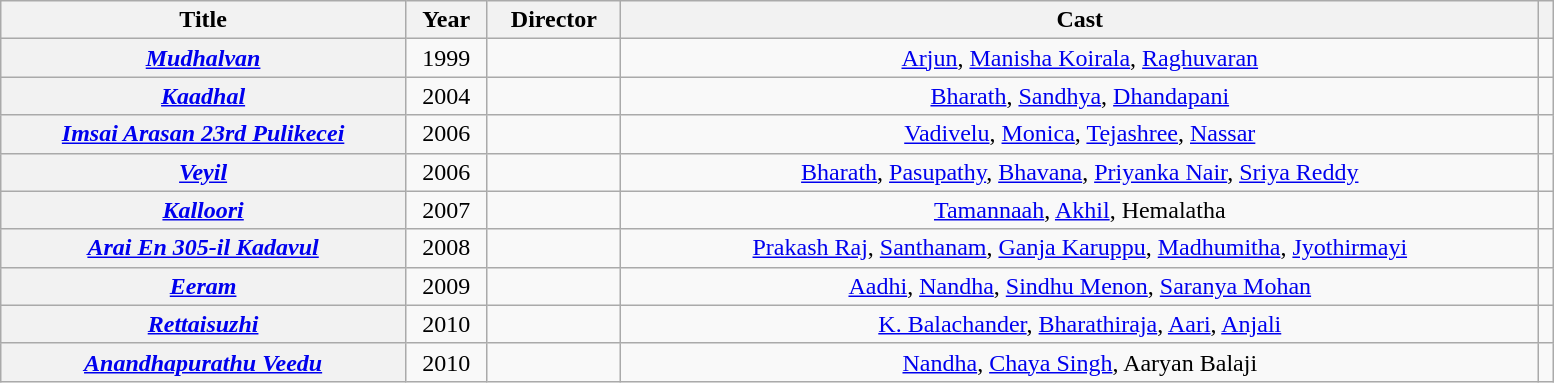<table class="wikitable plainrowheaders sortable" style="width: 82%; text-align: center;">
<tr>
<th scope="col">Title</th>
<th scope="col">Year</th>
<th scope="col">Director</th>
<th scope="col">Cast</th>
<th scope="col" class="unsortable"></th>
</tr>
<tr>
<th scope="row"><em><a href='#'>Mudhalvan</a></em></th>
<td>1999</td>
<td></td>
<td><a href='#'>Arjun</a>, <a href='#'>Manisha Koirala</a>, <a href='#'>Raghuvaran</a></td>
<td></td>
</tr>
<tr>
<th scope="row"><em><a href='#'>Kaadhal</a></em></th>
<td>2004</td>
<td></td>
<td><a href='#'>Bharath</a>, <a href='#'>Sandhya</a>, <a href='#'>Dhandapani</a></td>
<td></td>
</tr>
<tr>
<th scope="row"><em><a href='#'>Imsai Arasan 23rd Pulikecei</a></em></th>
<td>2006</td>
<td></td>
<td><a href='#'>Vadivelu</a>, <a href='#'>Monica</a>, <a href='#'>Tejashree</a>, <a href='#'>Nassar</a></td>
<td></td>
</tr>
<tr>
<th scope="row"><em><a href='#'>Veyil</a></em></th>
<td>2006</td>
<td></td>
<td><a href='#'>Bharath</a>, <a href='#'>Pasupathy</a>, <a href='#'>Bhavana</a>, <a href='#'>Priyanka Nair</a>, <a href='#'>Sriya Reddy</a></td>
<td></td>
</tr>
<tr>
<th scope="row"><em><a href='#'>Kalloori</a></em></th>
<td>2007</td>
<td></td>
<td><a href='#'>Tamannaah</a>, <a href='#'>Akhil</a>, Hemalatha</td>
<td></td>
</tr>
<tr>
<th scope="row"><em><a href='#'>Arai En 305-il Kadavul</a></em></th>
<td>2008</td>
<td></td>
<td><a href='#'>Prakash Raj</a>, <a href='#'>Santhanam</a>, <a href='#'>Ganja Karuppu</a>, <a href='#'>Madhumitha</a>, <a href='#'>Jyothirmayi</a></td>
<td></td>
</tr>
<tr>
<th scope="row"><em><a href='#'>Eeram</a></em></th>
<td>2009</td>
<td></td>
<td><a href='#'>Aadhi</a>, <a href='#'>Nandha</a>, <a href='#'>Sindhu Menon</a>, <a href='#'>Saranya Mohan</a></td>
<td></td>
</tr>
<tr>
<th scope="row"><em><a href='#'>Rettaisuzhi</a></em></th>
<td>2010</td>
<td></td>
<td><a href='#'>K. Balachander</a>, <a href='#'>Bharathiraja</a>, <a href='#'>Aari</a>, <a href='#'>Anjali</a></td>
<td></td>
</tr>
<tr>
<th scope="row"><em><a href='#'>Anandhapurathu Veedu</a></em></th>
<td>2010</td>
<td></td>
<td><a href='#'>Nandha</a>, <a href='#'>Chaya Singh</a>, Aaryan Balaji</td>
<td></td>
</tr>
</table>
